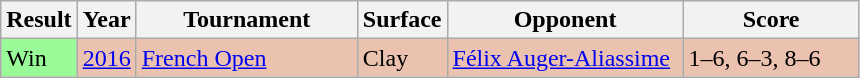<table class="sortable wikitable">
<tr>
<th style="width:40px;">Result</th>
<th style="width:30px;">Year</th>
<th style="width:140px;">Tournament</th>
<th style="width:50px;">Surface</th>
<th style="width:150px;">Opponent</th>
<th style="width:110px;" class="unsortable">Score</th>
</tr>
<tr style="background:#ebc2af;">
<td style="background:#98fb98;">Win</td>
<td><a href='#'>2016</a></td>
<td><a href='#'>French Open</a></td>
<td>Clay</td>
<td> <a href='#'>Félix Auger-Aliassime</a></td>
<td>1–6, 6–3, 8–6</td>
</tr>
</table>
